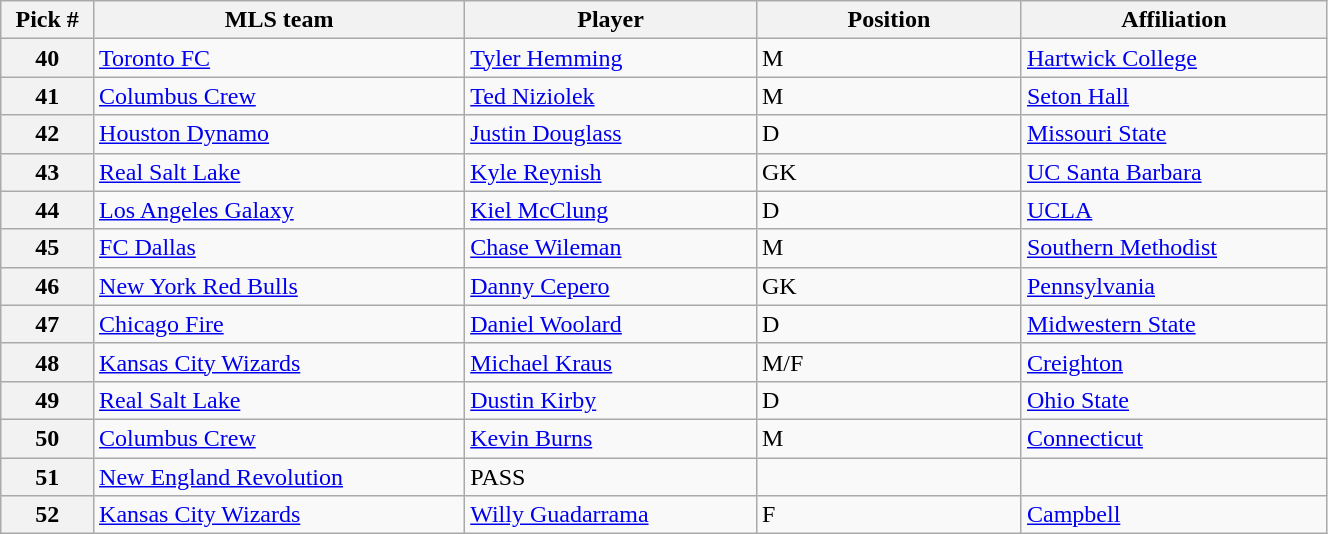<table class="wikitable sortable" style="width:70%">
<tr>
<th width=7%>Pick #</th>
<th width=28%>MLS team</th>
<th width=22%>Player</th>
<th width=20%>Position</th>
<th>Affiliation</th>
</tr>
<tr>
<th>40</th>
<td><a href='#'>Toronto FC</a></td>
<td> <a href='#'>Tyler Hemming</a></td>
<td>M</td>
<td><a href='#'>Hartwick College</a></td>
</tr>
<tr>
<th>41</th>
<td><a href='#'>Columbus Crew</a></td>
<td> <a href='#'>Ted Niziolek</a></td>
<td>M</td>
<td><a href='#'>Seton Hall</a></td>
</tr>
<tr>
<th>42</th>
<td><a href='#'>Houston Dynamo</a></td>
<td> <a href='#'>Justin Douglass</a></td>
<td>D</td>
<td><a href='#'>Missouri State</a></td>
</tr>
<tr>
<th>43</th>
<td><a href='#'>Real Salt Lake</a></td>
<td> <a href='#'>Kyle Reynish</a></td>
<td>GK</td>
<td><a href='#'>UC Santa Barbara</a></td>
</tr>
<tr>
<th>44</th>
<td><a href='#'>Los Angeles Galaxy</a></td>
<td> <a href='#'>Kiel McClung</a></td>
<td>D</td>
<td><a href='#'>UCLA</a></td>
</tr>
<tr>
<th>45</th>
<td><a href='#'>FC Dallas</a></td>
<td> <a href='#'>Chase Wileman</a></td>
<td>M</td>
<td><a href='#'>Southern Methodist</a></td>
</tr>
<tr>
<th>46</th>
<td><a href='#'>New York Red Bulls</a></td>
<td> <a href='#'>Danny Cepero</a></td>
<td>GK</td>
<td><a href='#'>Pennsylvania</a></td>
</tr>
<tr>
<th>47</th>
<td><a href='#'>Chicago Fire</a></td>
<td> <a href='#'>Daniel Woolard</a></td>
<td>D</td>
<td><a href='#'>Midwestern State</a></td>
</tr>
<tr>
<th>48</th>
<td><a href='#'>Kansas City Wizards</a></td>
<td> <a href='#'>Michael Kraus</a></td>
<td>M/F</td>
<td><a href='#'>Creighton</a></td>
</tr>
<tr>
<th>49</th>
<td><a href='#'>Real Salt Lake</a></td>
<td> <a href='#'>Dustin Kirby</a></td>
<td>D</td>
<td><a href='#'>Ohio State</a></td>
</tr>
<tr>
<th>50</th>
<td><a href='#'>Columbus Crew</a></td>
<td> <a href='#'>Kevin Burns</a></td>
<td>M</td>
<td><a href='#'>Connecticut</a></td>
</tr>
<tr>
<th>51</th>
<td><a href='#'>New England Revolution</a></td>
<td>PASS</td>
<td></td>
<td></td>
</tr>
<tr>
<th>52</th>
<td><a href='#'>Kansas City Wizards</a></td>
<td> <a href='#'>Willy Guadarrama</a></td>
<td>F</td>
<td><a href='#'>Campbell</a></td>
</tr>
</table>
